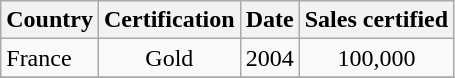<table class="wikitable sortable">
<tr>
<th bgcolor="#ebf5ff">Country</th>
<th bgcolor="#ebf5ff">Certification</th>
<th bgcolor="#ebf5ff">Date</th>
<th bgcolor="#ebf5ff">Sales certified</th>
</tr>
<tr>
<td>France</td>
<td align="center">Gold</td>
<td align="center">2004</td>
<td align="center">100,000</td>
</tr>
<tr>
</tr>
</table>
